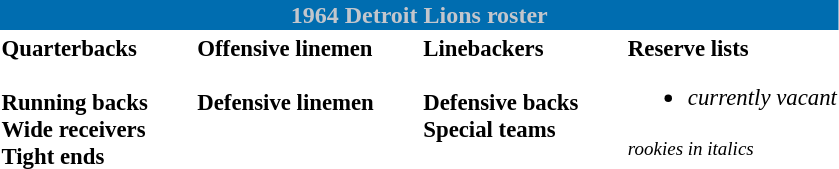<table class="toccolours" style="text-align: left;">
<tr>
<th colspan="7" style="background-color:#006DB0;color:#C3C6CC;text-align:center;">1964 Detroit Lions roster</th>
</tr>
<tr>
<td style="font-size: 95%;" valign="top"><strong>Quarterbacks</strong><br>

<br><strong>Running backs</strong>





<br><strong>Wide receivers</strong>


<br><strong>Tight ends</strong>

</td>
<td style="width: 25px;"></td>
<td style="font-size: 95%;" valign="top"><strong>Offensive linemen</strong><br>






<br><strong>Defensive linemen</strong>




</td>
<td style="width: 25px;"></td>
<td style="font-size: 95%;" valign="top"><strong>Linebackers</strong><br>



<br><strong>Defensive backs</strong>




<br><strong>Special teams</strong>

</td>
<td style="width: 25px;"></td>
<td style="font-size: 95%;" valign="top"><strong>Reserve lists</strong><br><ul><li><em>currently vacant</em></li></ul><small><em>rookies in italics</em></small><br></td>
</tr>
<tr>
</tr>
</table>
